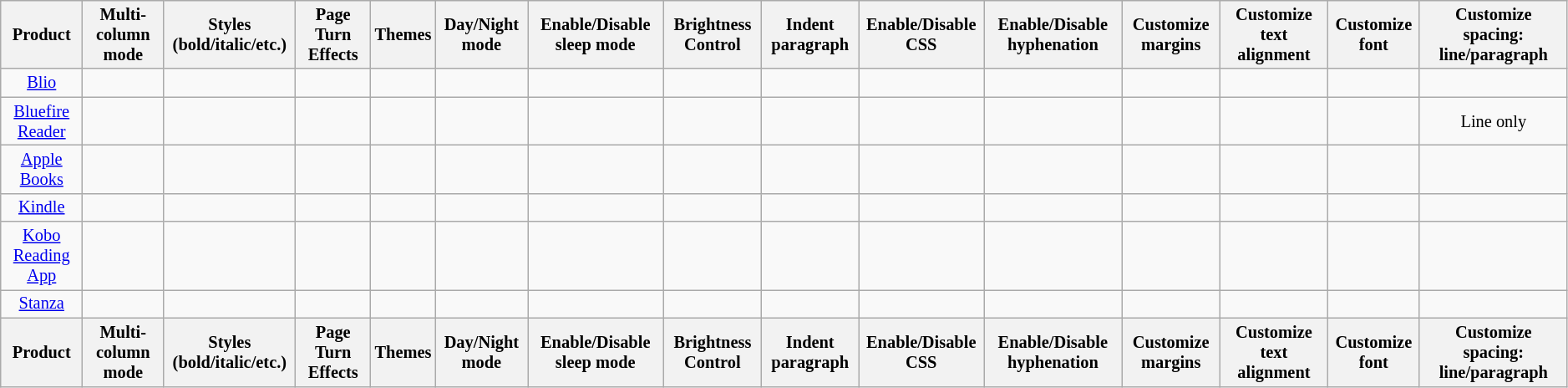<table class="wikitable sortable sort-under" style="font-size:85%; width:99%; text-align:center;">
<tr>
<th>Product</th>
<th>Multi-column mode</th>
<th>Styles (bold/italic/etc.)</th>
<th>Page Turn Effects</th>
<th>Themes</th>
<th>Day/Night mode</th>
<th>Enable/Disable sleep mode</th>
<th>Brightness Control</th>
<th>Indent paragraph</th>
<th>Enable/Disable CSS</th>
<th>Enable/Disable hyphenation</th>
<th>Customize margins</th>
<th>Customize text alignment</th>
<th>Customize font</th>
<th>Customize spacing: line/paragraph</th>
</tr>
<tr>
<td><a href='#'>Blio</a></td>
<td></td>
<td></td>
<td></td>
<td></td>
<td></td>
<td></td>
<td></td>
<td></td>
<td></td>
<td></td>
<td></td>
<td></td>
<td></td>
<td></td>
</tr>
<tr>
<td><a href='#'>Bluefire Reader</a></td>
<td></td>
<td></td>
<td></td>
<td></td>
<td></td>
<td></td>
<td></td>
<td></td>
<td></td>
<td></td>
<td></td>
<td></td>
<td></td>
<td>Line only</td>
</tr>
<tr>
<td><a href='#'>Apple Books</a></td>
<td></td>
<td></td>
<td></td>
<td></td>
<td></td>
<td></td>
<td></td>
<td></td>
<td></td>
<td></td>
<td></td>
<td></td>
<td></td>
<td></td>
</tr>
<tr>
<td><a href='#'>Kindle</a></td>
<td></td>
<td></td>
<td></td>
<td></td>
<td></td>
<td></td>
<td></td>
<td></td>
<td></td>
<td></td>
<td></td>
<td></td>
<td></td>
<td></td>
</tr>
<tr>
<td><a href='#'>Kobo Reading App</a></td>
<td></td>
<td></td>
<td></td>
<td></td>
<td></td>
<td></td>
<td></td>
<td></td>
<td></td>
<td></td>
<td></td>
<td></td>
<td></td>
<td></td>
</tr>
<tr>
<td><a href='#'>Stanza</a></td>
<td></td>
<td></td>
<td></td>
<td></td>
<td></td>
<td></td>
<td></td>
<td></td>
<td></td>
<td></td>
<td></td>
<td></td>
<td></td>
<td></td>
</tr>
<tr>
<th>Product</th>
<th>Multi-column mode</th>
<th>Styles (bold/italic/etc.)</th>
<th>Page Turn Effects</th>
<th>Themes</th>
<th>Day/Night mode</th>
<th>Enable/Disable sleep mode</th>
<th>Brightness Control</th>
<th>Indent paragraph</th>
<th>Enable/Disable CSS</th>
<th>Enable/Disable hyphenation</th>
<th>Customize margins</th>
<th>Customize text alignment</th>
<th>Customize font</th>
<th>Customize spacing: line/paragraph</th>
</tr>
</table>
